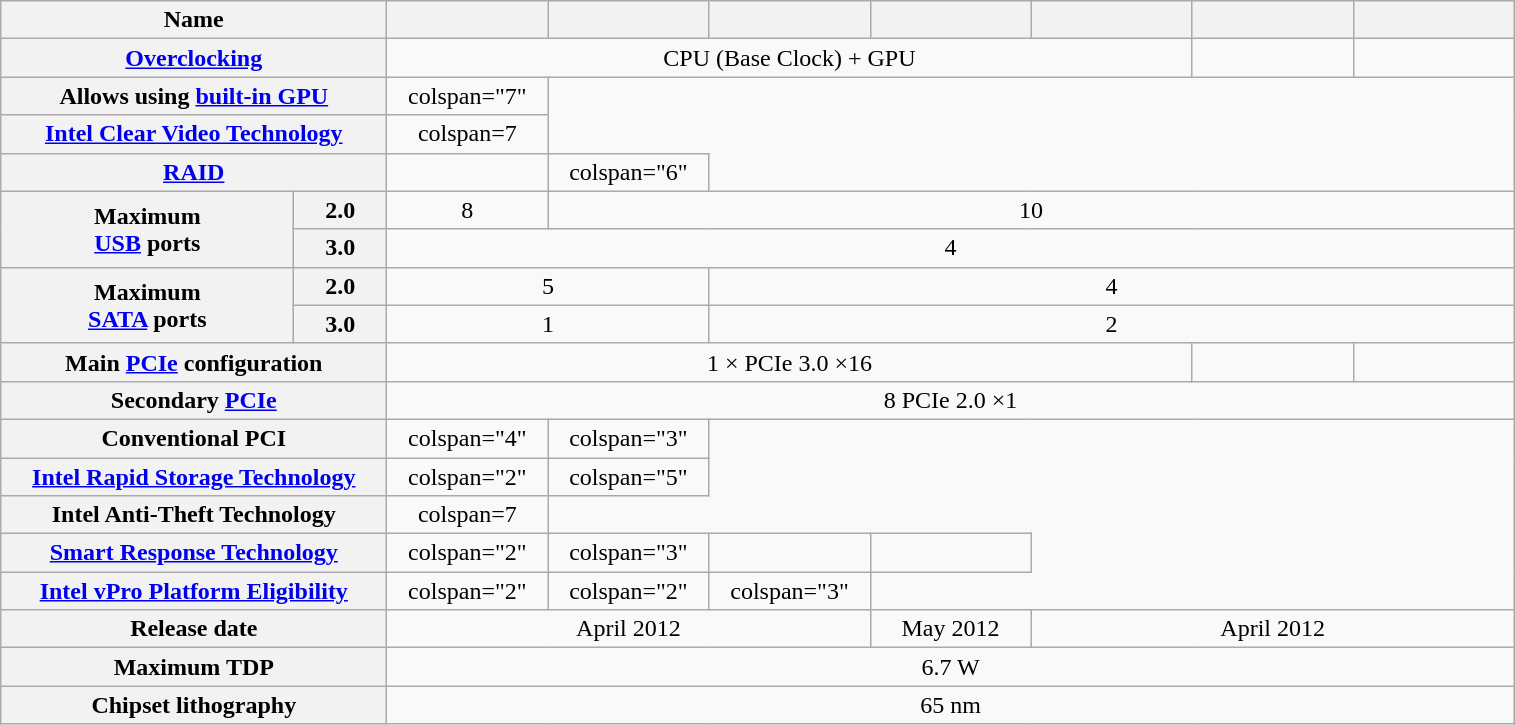<table class="wikitable sticky-header" style="text-align: center">
<tr>
<th colspan="2" style="width:250px;">Name</th>
<th style="width:100px;"></th>
<th style="width:100px;"></th>
<th style="width:100px;"></th>
<th style="width:100px;"></th>
<th style="width:100px;"></th>
<th style="width:100px;"></th>
<th style="width:100px;"></th>
</tr>
<tr>
<th colspan="2"><a href='#'>Overclocking</a></th>
<td colspan="5">CPU (Base Clock) + GPU</td>
<td></td>
<td></td>
</tr>
<tr>
<th colspan="2">Allows using <a href='#'>built-in GPU</a></th>
<td>colspan="7" </td>
</tr>
<tr>
<th colspan="2"><a href='#'>Intel Clear Video Technology</a></th>
<td>colspan=7 </td>
</tr>
<tr>
<th colspan="2"><a href='#'>RAID</a></th>
<td></td>
<td>colspan="6" </td>
</tr>
<tr>
<th rowspan="2">Maximum <br> <a href='#'>USB</a> ports</th>
<th>2.0</th>
<td>8</td>
<td colspan="6">10</td>
</tr>
<tr>
<th>3.0</th>
<td colspan="7">4</td>
</tr>
<tr>
<th rowspan="2">Maximum <br> <a href='#'>SATA</a> ports</th>
<th>2.0</th>
<td colspan="2">5</td>
<td colspan="5">4</td>
</tr>
<tr>
<th>3.0</th>
<td colspan="2">1</td>
<td colspan="5">2</td>
</tr>
<tr>
<th colspan="2">Main <a href='#'>PCIe</a> configuration</th>
<td colspan="5">1 × PCIe 3.0 ×16</td>
<td></td>
<td></td>
</tr>
<tr>
<th colspan="2">Secondary <a href='#'>PCIe</a></th>
<td colspan="7">8 PCIe 2.0 ×1</td>
</tr>
<tr>
<th colspan="2">Conventional PCI</th>
<td>colspan="4" </td>
<td>colspan="3"  </td>
</tr>
<tr>
<th colspan="2"><a href='#'>Intel Rapid Storage Technology</a></th>
<td>colspan="2" </td>
<td>colspan="5" </td>
</tr>
<tr>
<th colspan="2">Intel Anti-Theft Technology</th>
<td>colspan=7 </td>
</tr>
<tr>
<th colspan="2"><a href='#'>Smart Response Technology</a></th>
<td>colspan="2" </td>
<td>colspan="3" </td>
<td></td>
<td></td>
</tr>
<tr>
<th colspan="2"><a href='#'>Intel vPro Platform Eligibility</a></th>
<td>colspan="2" </td>
<td>colspan="2" </td>
<td>colspan="3" </td>
</tr>
<tr>
<th colspan="2">Release date</th>
<td colspan="3">April 2012</td>
<td>May 2012</td>
<td colspan="3">April 2012</td>
</tr>
<tr>
<th colspan="2">Maximum TDP</th>
<td colspan="7">6.7 W</td>
</tr>
<tr>
<th colspan="2">Chipset lithography</th>
<td colspan="7">65 nm</td>
</tr>
</table>
